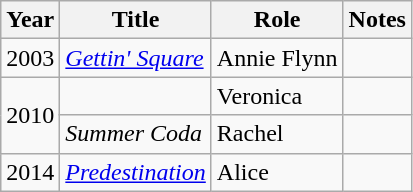<table class="wikitable sortable">
<tr>
<th>Year</th>
<th>Title</th>
<th>Role</th>
<th class="unsortable">Notes</th>
</tr>
<tr>
<td>2003</td>
<td><em><a href='#'>Gettin' Square</a></em></td>
<td>Annie Flynn</td>
<td></td>
</tr>
<tr>
<td rowspan="2">2010</td>
<td><em></em></td>
<td>Veronica</td>
<td></td>
</tr>
<tr>
<td><em>Summer Coda</em></td>
<td>Rachel</td>
<td></td>
</tr>
<tr>
<td>2014</td>
<td><em><a href='#'>Predestination</a></em></td>
<td>Alice</td>
<td></td>
</tr>
</table>
